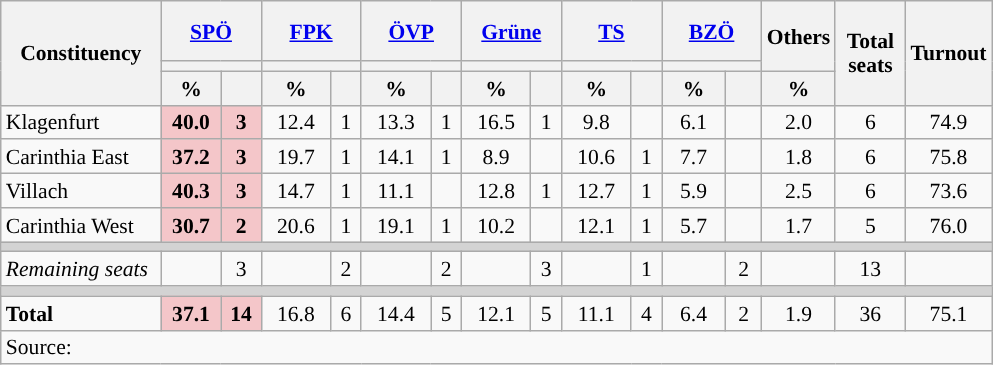<table class="wikitable" style="text-align:center;font-size:90%;line-height:16px">
<tr style="height:40px;">
<th style="width:100px;" rowspan="3">Constituency</th>
<th style="width:60px;" colspan="2"><a href='#'>SPÖ</a></th>
<th style="width:60px;" colspan="2"><a href='#'>FPK</a></th>
<th style="width:60px;" colspan="2"><a href='#'>ÖVP</a></th>
<th style="width:60px;" colspan="2"><a href='#'>Grüne</a></th>
<th style="width:60px;" colspan="2"><a href='#'>TS</a></th>
<th style="width:60px;" colspan="2"><a href='#'>BZÖ</a></th>
<th class="unsortable" style="width:40px;" rowspan="2">Others</th>
<th class="unsortable" style="width:40px;" rowspan="3">Total<br>seats</th>
<th class="unsortable" style="width:40px;" rowspan="3">Turnout</th>
</tr>
<tr>
<th colspan="2" style="background:"></th>
<th colspan="2" style="background:"></th>
<th colspan="2" style="background:"></th>
<th colspan="2" style="background:"></th>
<th colspan="2" style="background:"></th>
<th colspan="2" style="background:"></th>
</tr>
<tr>
<th class=unsortable>%</th>
<th class=unsortable></th>
<th class=unsortable>%</th>
<th class=unsortable></th>
<th class=unsortable>%</th>
<th class=unsortable></th>
<th class=unsortable>%</th>
<th class=unsortable></th>
<th class=unsortable>%</th>
<th class=unsortable></th>
<th class=unsortable>%</th>
<th class=unsortable></th>
<th class=unsortable>%</th>
</tr>
<tr>
<td align=left>Klagenfurt</td>
<td bgcolor=#F4C6C9><strong>40.0</strong></td>
<td bgcolor=#F4C6C9><strong>3</strong></td>
<td>12.4</td>
<td>1</td>
<td>13.3</td>
<td>1</td>
<td>16.5</td>
<td>1</td>
<td>9.8</td>
<td></td>
<td>6.1</td>
<td></td>
<td>2.0</td>
<td>6</td>
<td>74.9</td>
</tr>
<tr>
<td align=left>Carinthia East</td>
<td bgcolor=#F4C6C9><strong>37.2</strong></td>
<td bgcolor=#F4C6C9><strong>3</strong></td>
<td>19.7</td>
<td>1</td>
<td>14.1</td>
<td>1</td>
<td>8.9</td>
<td></td>
<td>10.6</td>
<td>1</td>
<td>7.7</td>
<td></td>
<td>1.8</td>
<td>6</td>
<td>75.8</td>
</tr>
<tr>
<td align=left>Villach</td>
<td bgcolor=#F4C6C9><strong>40.3</strong></td>
<td bgcolor=#F4C6C9><strong>3</strong></td>
<td>14.7</td>
<td>1</td>
<td>11.1</td>
<td></td>
<td>12.8</td>
<td>1</td>
<td>12.7</td>
<td>1</td>
<td>5.9</td>
<td></td>
<td>2.5</td>
<td>6</td>
<td>73.6</td>
</tr>
<tr>
<td align=left>Carinthia West</td>
<td bgcolor=#F4C6C9><strong>30.7</strong></td>
<td bgcolor=#F4C6C9><strong>2</strong></td>
<td>20.6</td>
<td>1</td>
<td>19.1</td>
<td>1</td>
<td>10.2</td>
<td></td>
<td>12.1</td>
<td>1</td>
<td>5.7</td>
<td></td>
<td>1.7</td>
<td>5</td>
<td>76.0</td>
</tr>
<tr>
<td colspan=16 bgcolor=lightgrey></td>
</tr>
<tr>
<td align=left><em>Remaining seats</em></td>
<td></td>
<td>3</td>
<td></td>
<td>2</td>
<td></td>
<td>2</td>
<td></td>
<td>3</td>
<td></td>
<td>1</td>
<td></td>
<td>2</td>
<td></td>
<td>13</td>
<td></td>
</tr>
<tr>
<td colspan=16 bgcolor=lightgrey></td>
</tr>
<tr>
<td align=left><strong>Total</strong></td>
<td bgcolor=#F4C6C9><strong>37.1</strong></td>
<td bgcolor=#F4C6C9><strong>14</strong></td>
<td>16.8</td>
<td>6</td>
<td>14.4</td>
<td>5</td>
<td>12.1</td>
<td>5</td>
<td>11.1</td>
<td>4</td>
<td>6.4</td>
<td>2</td>
<td>1.9</td>
<td>36</td>
<td>75.1</td>
</tr>
<tr class=sortbottom>
<td colspan=16 align=left>Source:  </td>
</tr>
</table>
